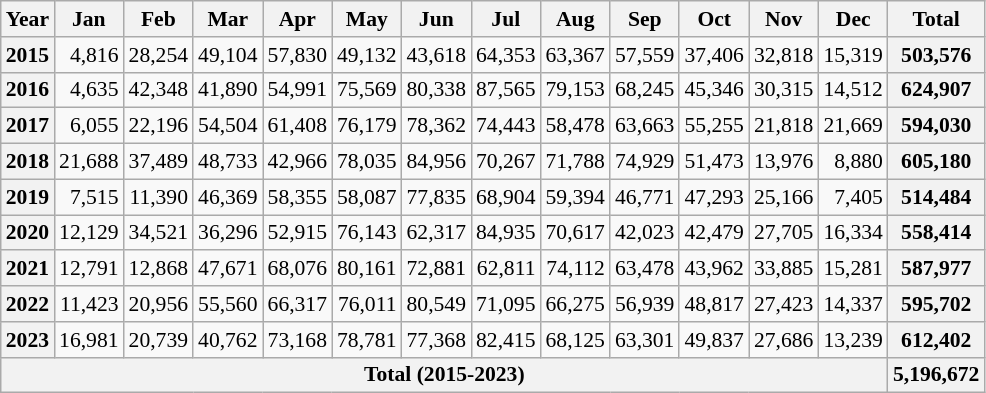<table class=wikitable style="text-align:right; font-size:0.9em;">
<tr>
<th>Year</th>
<th>Jan</th>
<th>Feb</th>
<th>Mar</th>
<th>Apr</th>
<th>May</th>
<th>Jun</th>
<th>Jul</th>
<th>Aug</th>
<th>Sep</th>
<th>Oct</th>
<th>Nov</th>
<th>Dec</th>
<th>Total</th>
</tr>
<tr>
<th>2015</th>
<td>4,816</td>
<td>28,254</td>
<td>49,104</td>
<td>57,830</td>
<td>49,132</td>
<td>43,618</td>
<td>64,353</td>
<td>63,367</td>
<td>57,559</td>
<td>37,406</td>
<td>32,818</td>
<td>15,319</td>
<th>503,576</th>
</tr>
<tr>
<th>2016</th>
<td>4,635</td>
<td>42,348</td>
<td>41,890</td>
<td>54,991</td>
<td>75,569</td>
<td>80,338</td>
<td>87,565</td>
<td>79,153</td>
<td>68,245</td>
<td>45,346</td>
<td>30,315</td>
<td>14,512</td>
<th>624,907</th>
</tr>
<tr>
<th>2017</th>
<td>6,055</td>
<td>22,196</td>
<td>54,504</td>
<td>61,408</td>
<td>76,179</td>
<td>78,362</td>
<td>74,443</td>
<td>58,478</td>
<td>63,663</td>
<td>55,255</td>
<td>21,818</td>
<td>21,669</td>
<th>594,030</th>
</tr>
<tr>
<th>2018</th>
<td>21,688</td>
<td>37,489</td>
<td>48,733</td>
<td>42,966</td>
<td>78,035</td>
<td>84,956</td>
<td>70,267</td>
<td>71,788</td>
<td>74,929</td>
<td>51,473</td>
<td>13,976</td>
<td>8,880</td>
<th>605,180</th>
</tr>
<tr>
<th>2019</th>
<td>7,515</td>
<td>11,390</td>
<td>46,369</td>
<td>58,355</td>
<td>58,087</td>
<td>77,835</td>
<td>68,904</td>
<td>59,394</td>
<td>46,771</td>
<td>47,293</td>
<td>25,166</td>
<td>7,405</td>
<th>514,484</th>
</tr>
<tr>
<th>2020</th>
<td>12,129</td>
<td>34,521</td>
<td>36,296</td>
<td>52,915</td>
<td>76,143</td>
<td>62,317</td>
<td>84,935</td>
<td>70,617</td>
<td>42,023</td>
<td>42,479</td>
<td>27,705</td>
<td>16,334</td>
<th>558,414</th>
</tr>
<tr>
<th>2021</th>
<td>12,791</td>
<td>12,868</td>
<td>47,671</td>
<td>68,076</td>
<td>80,161</td>
<td>72,881</td>
<td>62,811</td>
<td>74,112</td>
<td>63,478</td>
<td>43,962</td>
<td>33,885</td>
<td>15,281</td>
<th>587,977</th>
</tr>
<tr>
<th>2022</th>
<td>11,423</td>
<td>20,956</td>
<td>55,560</td>
<td>66,317</td>
<td>76,011</td>
<td>80,549</td>
<td>71,095</td>
<td>66,275</td>
<td>56,939</td>
<td>48,817</td>
<td>27,423</td>
<td>14,337</td>
<th>595,702</th>
</tr>
<tr>
<th>2023</th>
<td>16,981</td>
<td>20,739</td>
<td>40,762</td>
<td>73,168</td>
<td>78,781</td>
<td>77,368</td>
<td>82,415</td>
<td>68,125</td>
<td>63,301</td>
<td>49,837</td>
<td>27,686</td>
<td>13,239</td>
<th>612,402</th>
</tr>
<tr>
<th colspan=13>Total (2015-2023)</th>
<th>5,196,672</th>
</tr>
</table>
